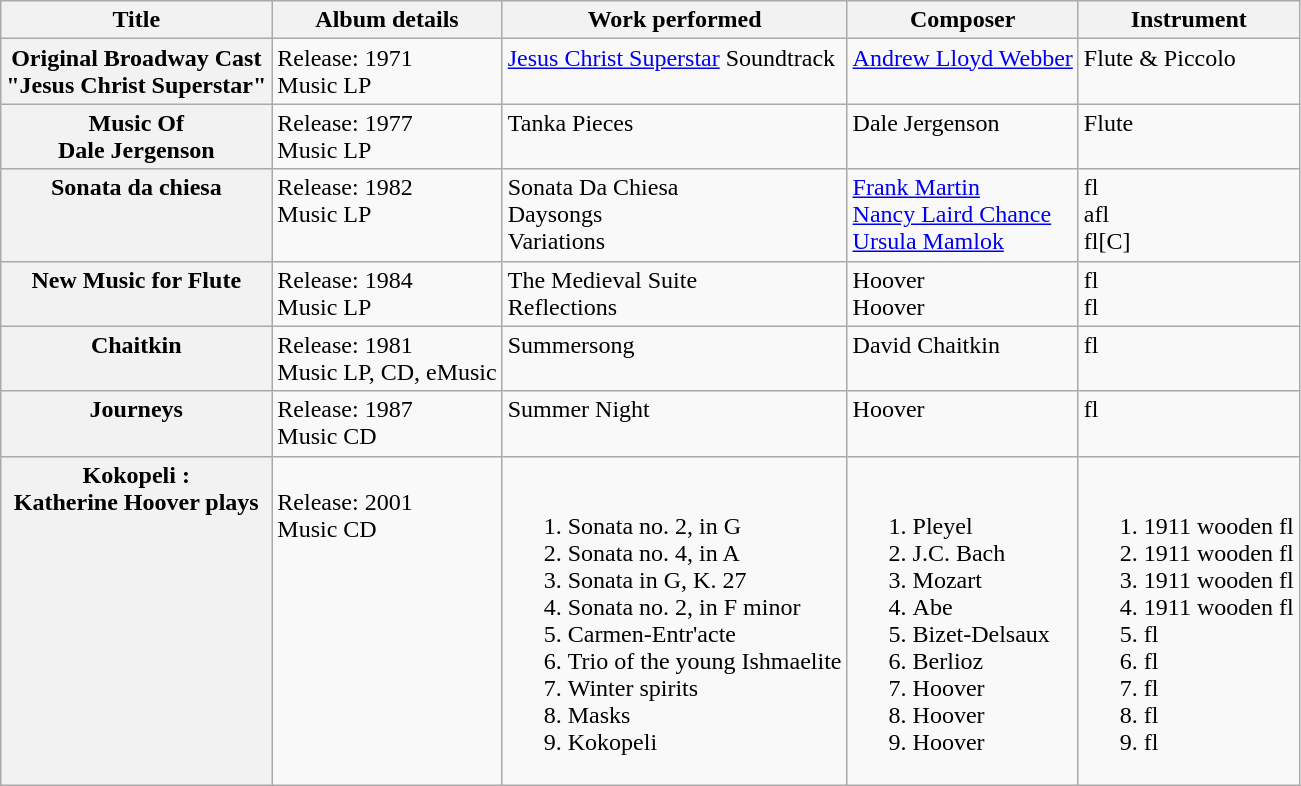<table class="wikitable plainrowheaders" style="text-align:left;">
<tr>
<th scope="col">Title</th>
<th scope="col">Album details</th>
<th scope="col">Work performed</th>
<th scope="col">Composer</th>
<th scope="col">Instrument</th>
</tr>
<tr valign="top">
<th scope="col">Original Broadway Cast<br>"Jesus Christ Superstar"</th>
<td>Release: 1971<br>Music LP</td>
<td><a href='#'>Jesus Christ Superstar</a> Soundtrack</td>
<td><a href='#'>Andrew Lloyd Webber</a></td>
<td>Flute & Piccolo</td>
</tr>
<tr valign="top">
<th scope="col">Music Of<br>Dale Jergenson</th>
<td>Release: 1977<br>Music LP</td>
<td>Tanka Pieces</td>
<td>Dale Jergenson</td>
<td>Flute</td>
</tr>
<tr valign="top">
<th scope="col">Sonata da chiesa</th>
<td>Release: 1982<br>Music LP</td>
<td>Sonata Da Chiesa<br>Daysongs<br>Variations</td>
<td><a href='#'>Frank Martin</a><br><a href='#'>Nancy Laird Chance</a><br><a href='#'>Ursula Mamlok</a></td>
<td>fl<br>afl<br>fl[C]</td>
</tr>
<tr valign="top">
<th scope="col">New Music for Flute</th>
<td>Release: 1984<br>Music LP</td>
<td>The Medieval Suite<br>Reflections</td>
<td>Hoover<br>Hoover</td>
<td>fl<br>fl</td>
</tr>
<tr valign="top">
<th scope="col">Chaitkin</th>
<td>Release: 1981<br>Music LP, CD, eMusic</td>
<td>Summersong</td>
<td>David Chaitkin</td>
<td>fl</td>
</tr>
<tr valign="top">
<th scope="col">Journeys</th>
<td>Release: 1987<br>Music CD</td>
<td>Summer Night</td>
<td>Hoover</td>
<td>fl</td>
</tr>
<tr valign="top">
<th scope="col">Kokopeli :<br>Katherine Hoover plays</th>
<td><br>Release: 2001<br>Music CD</td>
<td><br><ol><li>Sonata no. 2, in G</li><li>Sonata no. 4, in A</li><li>Sonata in G, K. 27</li><li>Sonata no. 2, in F minor</li><li>Carmen-Entr'acte</li><li>Trio of the young Ishmaelite</li><li>Winter spirits</li><li>Masks</li><li>Kokopeli</li></ol></td>
<td><br><ol><li>Pleyel</li><li>J.C. Bach</li><li>Mozart</li><li>Abe</li><li>Bizet-Delsaux</li><li>Berlioz</li><li>Hoover</li><li>Hoover</li><li>Hoover</li></ol></td>
<td><br><ol><li>1911 wooden fl</li><li>1911 wooden fl</li><li>1911 wooden fl</li><li>1911 wooden fl</li><li>fl</li><li>fl</li><li>fl</li><li>fl</li><li>fl</li></ol></td>
</tr>
</table>
